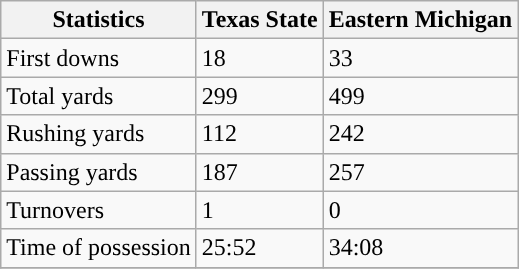<table class="wikitable">
<tr>
<th>Statistics</th>
<th>Texas State</th>
<th>Eastern Michigan</th>
</tr>
<tr>
<td>First downs</td>
<td>18</td>
<td>33</td>
</tr>
<tr>
<td>Total yards</td>
<td>299</td>
<td>499</td>
</tr>
<tr>
<td>Rushing yards</td>
<td>112</td>
<td>242</td>
</tr>
<tr>
<td>Passing yards</td>
<td>187</td>
<td>257</td>
</tr>
<tr>
<td>Turnovers</td>
<td>1</td>
<td>0</td>
</tr>
<tr>
<td>Time of possession</td>
<td>25:52</td>
<td>34:08</td>
</tr>
<tr>
</tr>
</table>
